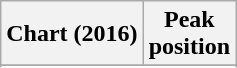<table class="wikitable sortable plainrowheaders" style="text-align:center">
<tr>
<th scope="col">Chart (2016)</th>
<th scope="col">Peak<br> position</th>
</tr>
<tr>
</tr>
<tr>
</tr>
</table>
